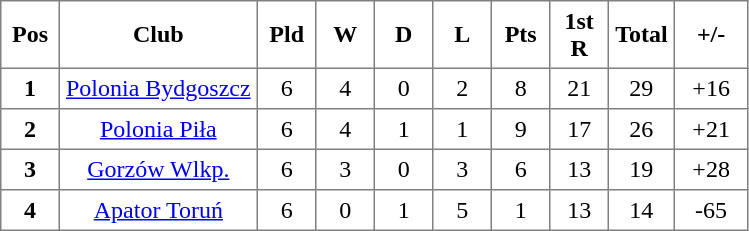<table class="toccolours" border="1" cellpadding="4" cellspacing="0" style="border-collapse: collapse; margin:0;">
<tr>
<th width=30>Pos</th>
<th>Club</th>
<th width=30>Pld</th>
<th width=30>W</th>
<th width=30>D</th>
<th width=30>L</th>
<th width=30>Pts</th>
<th width=30>1st R</th>
<th width=30>Total</th>
<th width=40>+/-</th>
</tr>
<tr align=center >
<th>1</th>
<td><a href='#'>Polonia Bydgoszcz</a></td>
<td>6</td>
<td>4</td>
<td>0</td>
<td>2</td>
<td>8</td>
<td>21</td>
<td>29</td>
<td>+16</td>
</tr>
<tr align=center >
<th>2</th>
<td><a href='#'>Polonia Piła</a></td>
<td>6</td>
<td>4</td>
<td>1</td>
<td>1</td>
<td>9</td>
<td>17</td>
<td>26</td>
<td>+21</td>
</tr>
<tr align=center >
<th>3</th>
<td><a href='#'>Gorzów Wlkp.</a></td>
<td>6</td>
<td>3</td>
<td>0</td>
<td>3</td>
<td>6</td>
<td>13</td>
<td>19</td>
<td>+28</td>
</tr>
<tr align=center>
<th>4</th>
<td><a href='#'>Apator Toruń</a></td>
<td>6</td>
<td>0</td>
<td>1</td>
<td>5</td>
<td>1</td>
<td>13</td>
<td>14</td>
<td>-65</td>
</tr>
</table>
